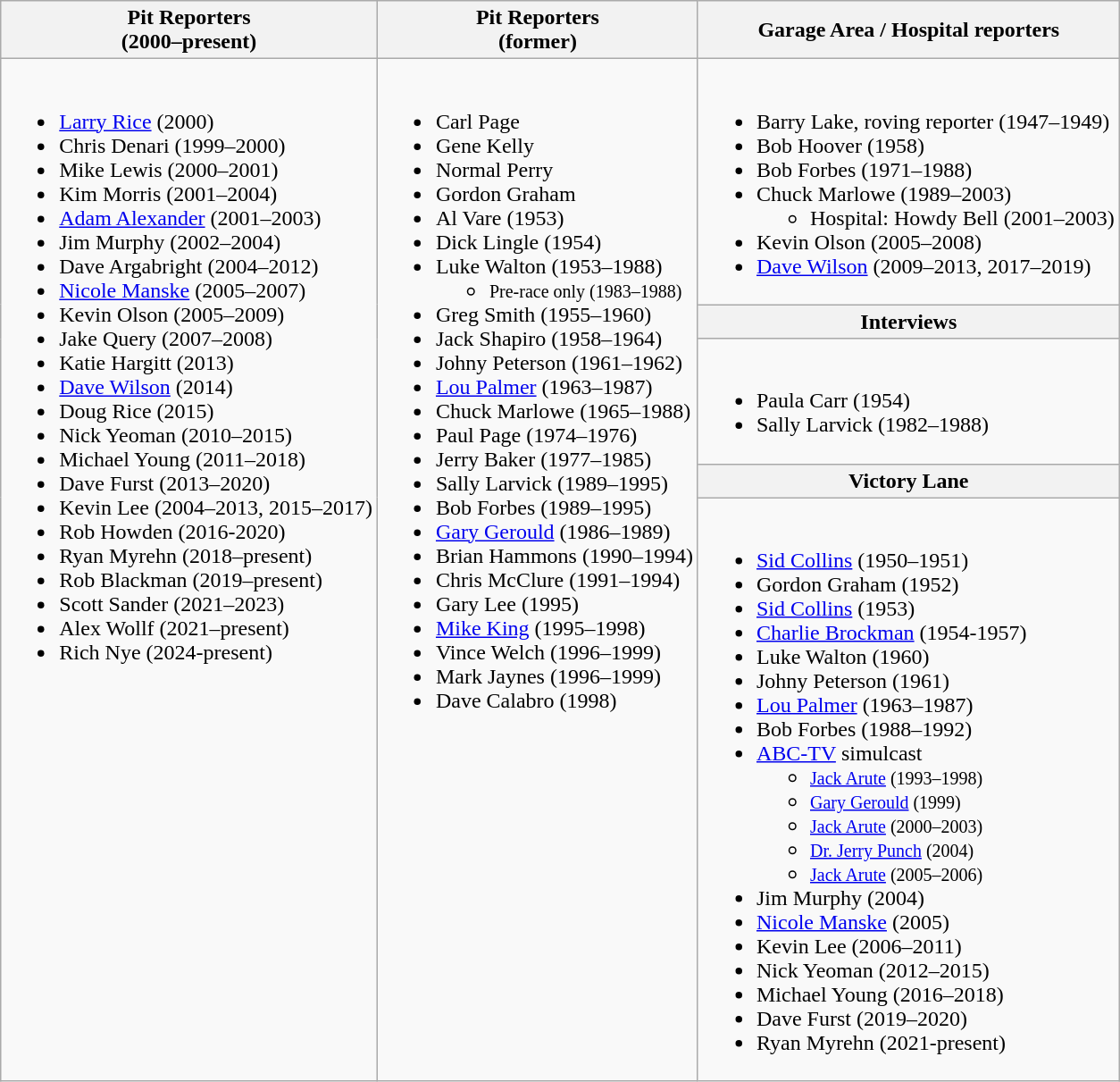<table class="wikitable">
<tr>
<th>Pit Reporters<br>(2000–present)</th>
<th>Pit Reporters<br>(former)</th>
<th>Garage Area / Hospital reporters</th>
</tr>
<tr>
<td valign="top" rowspan=5><br><ul><li><a href='#'>Larry Rice</a> (2000)</li><li>Chris Denari (1999–2000)</li><li>Mike Lewis (2000–2001)</li><li>Kim Morris (2001–2004)</li><li><a href='#'>Adam Alexander</a> (2001–2003)</li><li>Jim Murphy (2002–2004)</li><li>Dave Argabright (2004–2012)</li><li><a href='#'>Nicole Manske</a> (2005–2007)</li><li>Kevin Olson (2005–2009)</li><li>Jake Query (2007–2008)</li><li>Katie Hargitt (2013)</li><li><a href='#'>Dave Wilson</a> (2014)</li><li>Doug Rice (2015)</li><li>Nick Yeoman (2010–2015)</li><li>Michael Young (2011–2018)</li><li>Dave Furst (2013–2020)</li><li>Kevin Lee (2004–2013, 2015–2017)</li><li>Rob Howden (2016-2020)</li><li>Ryan Myrehn (2018–present)</li><li>Rob Blackman (2019–present)</li><li>Scott Sander (2021–2023)</li><li>Alex Wollf (2021–present)</li><li>Rich Nye (2024-present)</li></ul></td>
<td valign="top" rowspan=5><br><ul><li>Carl Page</li><li>Gene Kelly</li><li>Normal Perry</li><li>Gordon Graham</li><li>Al Vare (1953)</li><li>Dick Lingle (1954)</li><li>Luke Walton (1953–1988)<ul><li><small>Pre-race only (1983–1988)</small></li></ul></li><li>Greg Smith (1955–1960)</li><li>Jack Shapiro (1958–1964)</li><li>Johny Peterson (1961–1962)</li><li><a href='#'>Lou Palmer</a> (1963–1987)</li><li>Chuck Marlowe (1965–1988)</li><li>Paul Page (1974–1976)</li><li>Jerry Baker (1977–1985)</li><li>Sally Larvick (1989–1995)</li><li>Bob Forbes (1989–1995)</li><li><a href='#'>Gary Gerould</a> (1986–1989)</li><li>Brian Hammons (1990–1994)</li><li>Chris McClure (1991–1994)</li><li>Gary Lee (1995)</li><li><a href='#'>Mike King</a> (1995–1998)</li><li>Vince Welch (1996–1999)</li><li>Mark Jaynes (1996–1999)</li><li>Dave Calabro (1998)</li></ul></td>
<td valign="top"><br><ul><li>Barry Lake, roving reporter (1947–1949)</li><li>Bob Hoover (1958)</li><li>Bob Forbes (1971–1988)</li><li>Chuck Marlowe (1989–2003)<ul><li>Hospital: Howdy Bell (2001–2003)</li></ul></li><li>Kevin Olson (2005–2008)</li><li><a href='#'>Dave Wilson</a> (2009–2013, 2017–2019)</li></ul></td>
</tr>
<tr>
<th>Interviews</th>
</tr>
<tr>
<td valign="top"><br><ul><li>Paula Carr (1954)</li><li>Sally Larvick (1982–1988)</li></ul></td>
</tr>
<tr>
<th>Victory Lane</th>
</tr>
<tr>
<td valign="top"><br><ul><li><a href='#'>Sid Collins</a> (1950–1951)</li><li>Gordon Graham (1952)</li><li><a href='#'>Sid Collins</a> (1953)</li><li><a href='#'>Charlie Brockman</a> (1954-1957)</li><li>Luke Walton (1960)</li><li>Johny Peterson (1961)</li><li><a href='#'>Lou Palmer</a> (1963–1987)</li><li>Bob Forbes (1988–1992)</li><li><a href='#'>ABC-TV</a> simulcast<ul><li><small><a href='#'>Jack Arute</a> (1993–1998)</small></li><li><small><a href='#'>Gary Gerould</a> (1999)</small></li><li><small><a href='#'>Jack Arute</a> (2000–2003)</small></li><li><small><a href='#'>Dr. Jerry Punch</a> (2004)</small></li><li><small><a href='#'>Jack Arute</a> (2005–2006)</small></li></ul></li><li>Jim Murphy (2004)</li><li><a href='#'>Nicole Manske</a> (2005)</li><li>Kevin Lee (2006–2011)</li><li>Nick Yeoman (2012–2015)</li><li>Michael Young (2016–2018)</li><li>Dave Furst (2019–2020)</li><li>Ryan Myrehn (2021-present)</li></ul></td>
</tr>
</table>
